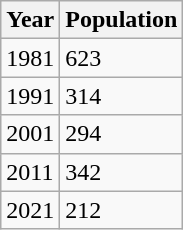<table class="wikitable">
<tr>
<th>Year</th>
<th>Population</th>
</tr>
<tr>
<td>1981</td>
<td>623</td>
</tr>
<tr>
<td>1991</td>
<td>314</td>
</tr>
<tr>
<td>2001</td>
<td>294</td>
</tr>
<tr>
<td>2011</td>
<td>342</td>
</tr>
<tr>
<td>2021</td>
<td>212</td>
</tr>
</table>
